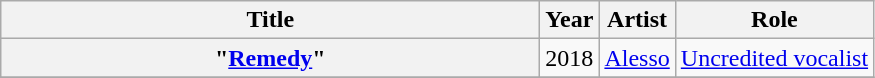<table class="wikitable plainrowheaders" style="text-align:center;">
<tr>
<th scope="col" style="width:22em;">Title</th>
<th scope="col">Year</th>
<th scope="col">Artist</th>
<th scope="col">Role</th>
</tr>
<tr>
<th scope="row">"<a href='#'>Remedy</a>"</th>
<td>2018</td>
<td><a href='#'>Alesso</a></td>
<td><a href='#'>Uncredited vocalist</a></td>
</tr>
<tr>
</tr>
</table>
